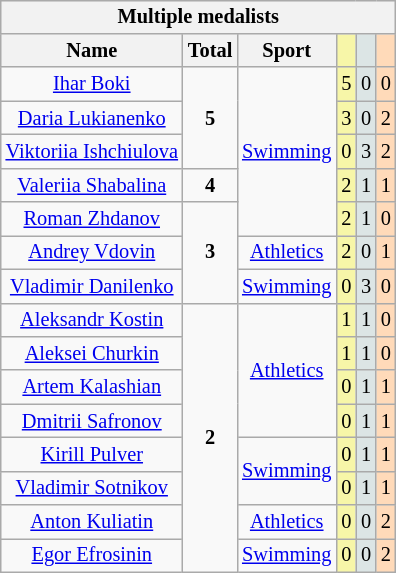<table class=wikitable style="font-size:85%; float:right; text-align:center">
<tr style="background:#efefef;">
<th colspan="6">Multiple medalists</th>
</tr>
<tr>
<th>Name</th>
<th>Total</th>
<th>Sport</th>
<td bgcolor=F7F6A8></td>
<td bgcolor=DCE5E5></td>
<td bgcolor=FFDAB9></td>
</tr>
<tr>
<td><a href='#'>Ihar Boki</a></td>
<td rowspan="3"><strong>5</strong></td>
<td rowspan="5"><a href='#'>Swimming</a></td>
<td bgcolor=F7F6A8>5</td>
<td bgcolor=DCE5E5>0</td>
<td bgcolor=FFDAB9>0</td>
</tr>
<tr>
<td><a href='#'>Daria Lukianenko</a></td>
<td bgcolor=F7F6A8>3</td>
<td bgcolor=DCE5E5>0</td>
<td bgcolor=FFDAB9>2</td>
</tr>
<tr>
<td><a href='#'>Viktoriia Ishchiulova</a></td>
<td bgcolor=F7F6A8>0</td>
<td bgcolor=DCE5E5>3</td>
<td bgcolor=FFDAB9>2</td>
</tr>
<tr>
<td><a href='#'>Valeriia Shabalina</a></td>
<td><strong>4</strong></td>
<td bgcolor=F7F6A8>2</td>
<td bgcolor=DCE5E5>1</td>
<td bgcolor=FFDAB9>1</td>
</tr>
<tr>
<td><a href='#'>Roman Zhdanov</a></td>
<td rowspan="3"><strong>3</strong></td>
<td bgcolor=F7F6A8>2</td>
<td bgcolor=DCE5E5>1</td>
<td bgcolor=FFDAB9>0</td>
</tr>
<tr>
<td><a href='#'>Andrey Vdovin</a></td>
<td><a href='#'>Athletics</a></td>
<td bgcolor=F7F6A8>2</td>
<td bgcolor=DCE5E5>0</td>
<td bgcolor=FFDAB9>1</td>
</tr>
<tr>
<td><a href='#'>Vladimir Danilenko</a></td>
<td><a href='#'>Swimming</a></td>
<td bgcolor=F7F6A8>0</td>
<td bgcolor=DCE5E5>3</td>
<td bgcolor=FFDAB9>0</td>
</tr>
<tr>
<td><a href='#'>Aleksandr Kostin</a></td>
<td rowspan="8"><strong>2</strong></td>
<td rowspan="4"><a href='#'>Athletics</a></td>
<td bgcolor=F7F6A8>1</td>
<td bgcolor=DCE5E5>1</td>
<td bgcolor=FFDAB9>0</td>
</tr>
<tr>
<td><a href='#'>Aleksei Churkin</a></td>
<td bgcolor=F7F6A8>1</td>
<td bgcolor=DCE5E5>1</td>
<td bgcolor=FFDAB9>0</td>
</tr>
<tr>
<td><a href='#'>Artem Kalashian</a></td>
<td bgcolor=F7F6A8>0</td>
<td bgcolor=DCE5E5>1</td>
<td bgcolor=FFDAB9>1</td>
</tr>
<tr>
<td><a href='#'>Dmitrii Safronov</a></td>
<td bgcolor=F7F6A8>0</td>
<td bgcolor=DCE5E5>1</td>
<td bgcolor=FFDAB9>1</td>
</tr>
<tr>
<td><a href='#'>Kirill Pulver</a></td>
<td rowspan="2"><a href='#'>Swimming</a></td>
<td bgcolor=F7F6A8>0</td>
<td bgcolor=DCE5E5>1</td>
<td bgcolor=FFDAB9>1</td>
</tr>
<tr>
<td><a href='#'>Vladimir Sotnikov</a></td>
<td bgcolor=F7F6A8>0</td>
<td bgcolor=DCE5E5>1</td>
<td bgcolor=FFDAB9>1</td>
</tr>
<tr>
<td><a href='#'>Anton Kuliatin</a></td>
<td><a href='#'>Athletics</a></td>
<td bgcolor=F7F6A8>0</td>
<td bgcolor=DCE5E5>0</td>
<td bgcolor=FFDAB9>2</td>
</tr>
<tr>
<td><a href='#'>Egor Efrosinin</a></td>
<td><a href='#'>Swimming</a></td>
<td bgcolor=F7F6A8>0</td>
<td bgcolor=DCE5E5>0</td>
<td bgcolor=FFDAB9>2</td>
</tr>
</table>
